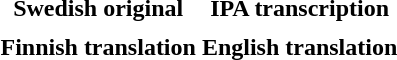<table class="cellpadding mw-collapsible mw-collapsed">
<tr>
<th>Swedish original</th>
<th>IPA transcription</th>
</tr>
<tr style="vertical-align:top; white-space:nowrap;">
<td></td>
<td></td>
</tr>
<tr style="vertical-align:top; white-space:nowrap;">
<th>Finnish translation</th>
<th>English translation</th>
</tr>
<tr style="vertical-align:top; white-space:nowrap;">
<td></td>
<td></td>
</tr>
</table>
